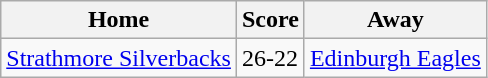<table class="wikitable">
<tr>
<th>Home</th>
<th>Score</th>
<th>Away</th>
</tr>
<tr>
<td><a href='#'>Strathmore Silverbacks</a></td>
<td>26-22</td>
<td><a href='#'>Edinburgh Eagles</a></td>
</tr>
</table>
